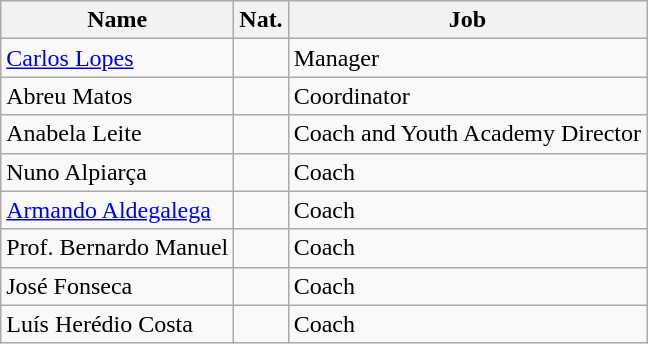<table class="wikitable">
<tr>
<th>Name</th>
<th>Nat.</th>
<th>Job</th>
</tr>
<tr>
<td><a href='#'>Carlos Lopes</a></td>
<td></td>
<td>Manager</td>
</tr>
<tr>
<td>Abreu Matos</td>
<td></td>
<td>Coordinator</td>
</tr>
<tr>
<td>Anabela Leite</td>
<td></td>
<td>Coach and Youth Academy Director</td>
</tr>
<tr>
<td>Nuno Alpiarça</td>
<td></td>
<td>Coach</td>
</tr>
<tr>
<td><a href='#'>Armando Aldegalega</a></td>
<td></td>
<td>Coach</td>
</tr>
<tr>
<td>Prof. Bernardo Manuel</td>
<td></td>
<td>Coach</td>
</tr>
<tr>
<td>José Fonseca</td>
<td></td>
<td>Coach</td>
</tr>
<tr>
<td>Luís Herédio Costa</td>
<td></td>
<td>Coach</td>
</tr>
</table>
